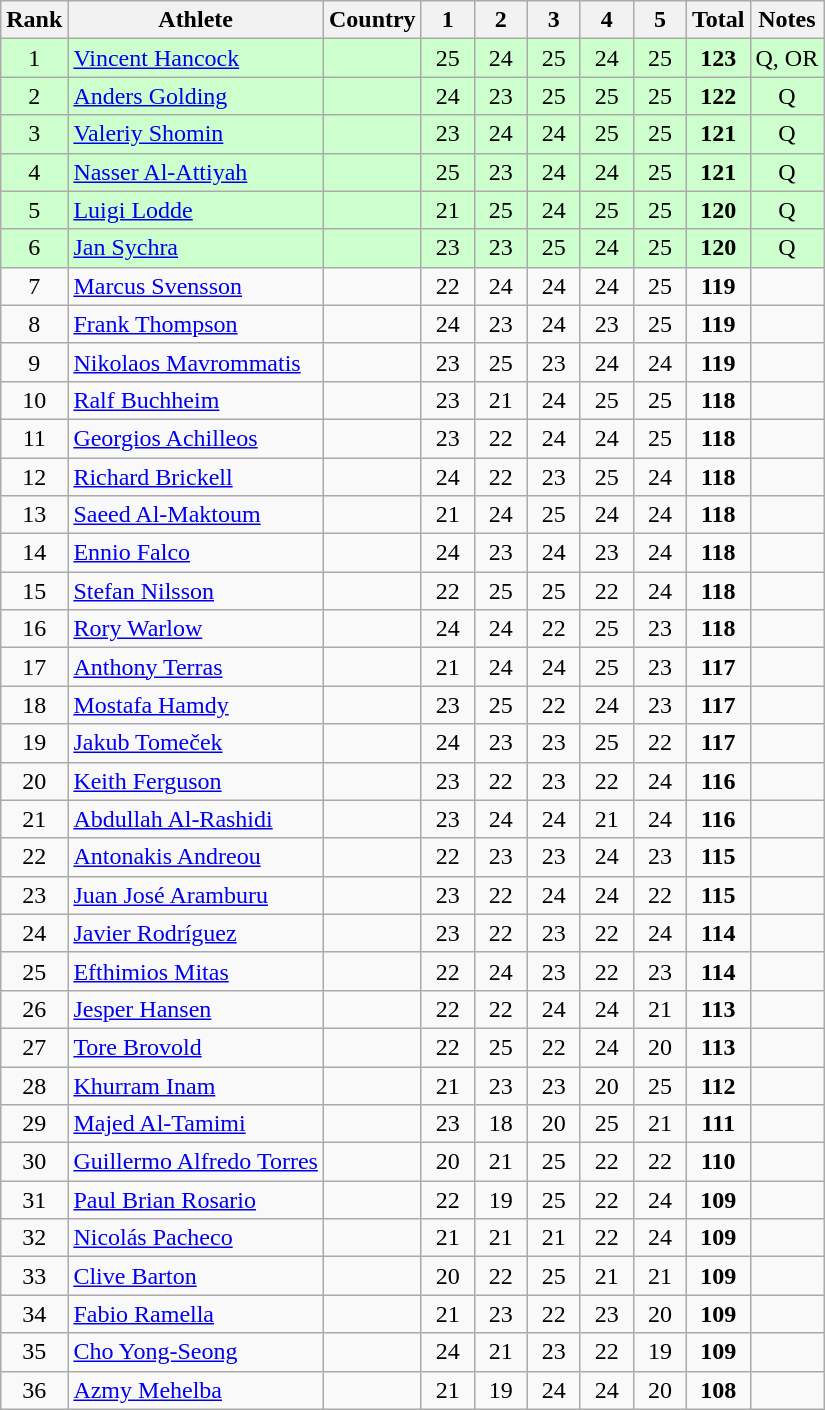<table class="wikitable sortable" style="text-align:center">
<tr>
<th>Rank</th>
<th>Athlete</th>
<th>Country</th>
<th class="unsortable" style="width: 28px">1</th>
<th class="unsortable" style="width: 28px">2</th>
<th class="unsortable" style="width: 28px">3</th>
<th class="unsortable" style="width: 28px">4</th>
<th class="unsortable" style="width: 28px">5</th>
<th>Total</th>
<th class="unsortable">Notes</th>
</tr>
<tr bgcolor=ccffcc>
<td>1</td>
<td align="left"><a href='#'>Vincent Hancock</a></td>
<td align="left"></td>
<td>25</td>
<td>24</td>
<td>25</td>
<td>24</td>
<td>25</td>
<td><strong>123</strong></td>
<td>Q, OR</td>
</tr>
<tr bgcolor=ccffcc>
<td>2</td>
<td align="left"><a href='#'>Anders Golding</a></td>
<td align="left"></td>
<td>24</td>
<td>23</td>
<td>25</td>
<td>25</td>
<td>25</td>
<td><strong>122</strong></td>
<td>Q</td>
</tr>
<tr bgcolor=ccffcc>
<td>3</td>
<td align="left"><a href='#'>Valeriy Shomin</a></td>
<td align="left"></td>
<td>23</td>
<td>24</td>
<td>24</td>
<td>25</td>
<td>25</td>
<td><strong>121</strong></td>
<td>Q</td>
</tr>
<tr bgcolor=ccffcc>
<td>4</td>
<td align="left"><a href='#'>Nasser Al-Attiyah</a></td>
<td align="left"></td>
<td>25</td>
<td>23</td>
<td>24</td>
<td>24</td>
<td>25</td>
<td><strong>121</strong></td>
<td>Q</td>
</tr>
<tr bgcolor=ccffcc>
<td>5</td>
<td align="left"><a href='#'>Luigi Lodde</a></td>
<td align="left"></td>
<td>21</td>
<td>25</td>
<td>24</td>
<td>25</td>
<td>25</td>
<td><strong>120</strong></td>
<td>Q</td>
</tr>
<tr bgcolor=ccffcc>
<td>6</td>
<td align="left"><a href='#'>Jan Sychra</a></td>
<td align="left"></td>
<td>23</td>
<td>23</td>
<td>25</td>
<td>24</td>
<td>25</td>
<td><strong>120</strong></td>
<td>Q</td>
</tr>
<tr>
<td>7</td>
<td align="left"><a href='#'>Marcus Svensson</a></td>
<td align="left"></td>
<td>22</td>
<td>24</td>
<td>24</td>
<td>24</td>
<td>25</td>
<td><strong>119</strong></td>
<td></td>
</tr>
<tr>
<td>8</td>
<td align="left"><a href='#'>Frank Thompson</a></td>
<td align="left"></td>
<td>24</td>
<td>23</td>
<td>24</td>
<td>23</td>
<td>25</td>
<td><strong>119</strong></td>
<td></td>
</tr>
<tr>
<td>9</td>
<td align="left"><a href='#'>Nikolaos Mavrommatis</a></td>
<td align="left"></td>
<td>23</td>
<td>25</td>
<td>23</td>
<td>24</td>
<td>24</td>
<td><strong>119</strong></td>
<td></td>
</tr>
<tr>
<td>10</td>
<td align="left"><a href='#'>Ralf Buchheim</a></td>
<td align="left"></td>
<td>23</td>
<td>21</td>
<td>24</td>
<td>25</td>
<td>25</td>
<td><strong>118</strong></td>
<td></td>
</tr>
<tr>
<td>11</td>
<td align="left"><a href='#'>Georgios Achilleos</a></td>
<td align="left"></td>
<td>23</td>
<td>22</td>
<td>24</td>
<td>24</td>
<td>25</td>
<td><strong>118</strong></td>
<td></td>
</tr>
<tr>
<td>12</td>
<td align="left"><a href='#'>Richard Brickell</a></td>
<td align="left"></td>
<td>24</td>
<td>22</td>
<td>23</td>
<td>25</td>
<td>24</td>
<td><strong>118</strong></td>
<td></td>
</tr>
<tr>
<td>13</td>
<td align="left"><a href='#'>Saeed Al-Maktoum</a></td>
<td align="left"></td>
<td>21</td>
<td>24</td>
<td>25</td>
<td>24</td>
<td>24</td>
<td><strong>118</strong></td>
<td></td>
</tr>
<tr>
<td>14</td>
<td align="left"><a href='#'>Ennio Falco</a></td>
<td align="left"></td>
<td>24</td>
<td>23</td>
<td>24</td>
<td>23</td>
<td>24</td>
<td><strong>118</strong></td>
<td></td>
</tr>
<tr>
<td>15</td>
<td align="left"><a href='#'>Stefan Nilsson</a></td>
<td align="left"></td>
<td>22</td>
<td>25</td>
<td>25</td>
<td>22</td>
<td>24</td>
<td><strong>118</strong></td>
<td></td>
</tr>
<tr>
<td>16</td>
<td align="left"><a href='#'>Rory Warlow</a></td>
<td align="left"></td>
<td>24</td>
<td>24</td>
<td>22</td>
<td>25</td>
<td>23</td>
<td><strong>118</strong></td>
<td></td>
</tr>
<tr>
<td>17</td>
<td align="left"><a href='#'>Anthony Terras</a></td>
<td align="left"></td>
<td>21</td>
<td>24</td>
<td>24</td>
<td>25</td>
<td>23</td>
<td><strong>117</strong></td>
<td></td>
</tr>
<tr>
<td>18</td>
<td align="left"><a href='#'>Mostafa Hamdy</a></td>
<td align="left"></td>
<td>23</td>
<td>25</td>
<td>22</td>
<td>24</td>
<td>23</td>
<td><strong>117</strong></td>
<td></td>
</tr>
<tr>
<td>19</td>
<td align="left"><a href='#'>Jakub Tomeček</a></td>
<td align="left"></td>
<td>24</td>
<td>23</td>
<td>23</td>
<td>25</td>
<td>22</td>
<td><strong>117</strong></td>
<td></td>
</tr>
<tr>
<td>20</td>
<td align="left"><a href='#'>Keith Ferguson</a></td>
<td align="left"></td>
<td>23</td>
<td>22</td>
<td>23</td>
<td>22</td>
<td>24</td>
<td><strong>116</strong></td>
<td></td>
</tr>
<tr>
<td>21</td>
<td align="left"><a href='#'>Abdullah Al-Rashidi</a></td>
<td align="left"></td>
<td>23</td>
<td>24</td>
<td>24</td>
<td>21</td>
<td>24</td>
<td><strong>116</strong></td>
<td></td>
</tr>
<tr>
<td>22</td>
<td align="left"><a href='#'>Antonakis Andreou</a></td>
<td align="left"></td>
<td>22</td>
<td>23</td>
<td>23</td>
<td>24</td>
<td>23</td>
<td><strong>115</strong></td>
<td></td>
</tr>
<tr>
<td>23</td>
<td align="left"><a href='#'>Juan José Aramburu</a></td>
<td align="left"></td>
<td>23</td>
<td>22</td>
<td>24</td>
<td>24</td>
<td>22</td>
<td><strong>115</strong></td>
<td></td>
</tr>
<tr>
<td>24</td>
<td align="left"><a href='#'>Javier Rodríguez</a></td>
<td align="left"></td>
<td>23</td>
<td>22</td>
<td>23</td>
<td>22</td>
<td>24</td>
<td><strong>114</strong></td>
<td></td>
</tr>
<tr>
<td>25</td>
<td align="left"><a href='#'>Efthimios Mitas</a></td>
<td align="left"></td>
<td>22</td>
<td>24</td>
<td>23</td>
<td>22</td>
<td>23</td>
<td><strong>114</strong></td>
<td></td>
</tr>
<tr>
<td>26</td>
<td align="left"><a href='#'>Jesper Hansen</a></td>
<td align="left"></td>
<td>22</td>
<td>22</td>
<td>24</td>
<td>24</td>
<td>21</td>
<td><strong>113</strong></td>
<td></td>
</tr>
<tr>
<td>27</td>
<td align="left"><a href='#'>Tore Brovold</a></td>
<td align="left"></td>
<td>22</td>
<td>25</td>
<td>22</td>
<td>24</td>
<td>20</td>
<td><strong>113</strong></td>
<td></td>
</tr>
<tr>
<td>28</td>
<td align="left"><a href='#'>Khurram Inam</a></td>
<td align="left"></td>
<td>21</td>
<td>23</td>
<td>23</td>
<td>20</td>
<td>25</td>
<td><strong>112</strong></td>
<td></td>
</tr>
<tr>
<td>29</td>
<td align="left"><a href='#'>Majed Al-Tamimi</a></td>
<td align="left"></td>
<td>23</td>
<td>18</td>
<td>20</td>
<td>25</td>
<td>21</td>
<td><strong>111</strong></td>
<td></td>
</tr>
<tr>
<td>30</td>
<td align="left"><a href='#'>Guillermo Alfredo Torres</a></td>
<td align="left"></td>
<td>20</td>
<td>21</td>
<td>25</td>
<td>22</td>
<td>22</td>
<td><strong>110</strong></td>
<td></td>
</tr>
<tr>
<td>31</td>
<td align="left"><a href='#'>Paul Brian Rosario</a></td>
<td align="left"></td>
<td>22</td>
<td>19</td>
<td>25</td>
<td>22</td>
<td>24</td>
<td><strong>109</strong></td>
<td></td>
</tr>
<tr>
<td>32</td>
<td align="left"><a href='#'>Nicolás Pacheco</a></td>
<td align="left"></td>
<td>21</td>
<td>21</td>
<td>21</td>
<td>22</td>
<td>24</td>
<td><strong>109</strong></td>
<td></td>
</tr>
<tr>
<td>33</td>
<td align="left"><a href='#'>Clive Barton</a></td>
<td align="left"></td>
<td>20</td>
<td>22</td>
<td>25</td>
<td>21</td>
<td>21</td>
<td><strong>109</strong></td>
<td></td>
</tr>
<tr>
<td>34</td>
<td align="left"><a href='#'>Fabio Ramella</a></td>
<td align="left"></td>
<td>21</td>
<td>23</td>
<td>22</td>
<td>23</td>
<td>20</td>
<td><strong>109</strong></td>
<td></td>
</tr>
<tr>
<td>35</td>
<td align="left"><a href='#'>Cho Yong-Seong</a></td>
<td align="left"></td>
<td>24</td>
<td>21</td>
<td>23</td>
<td>22</td>
<td>19</td>
<td><strong>109</strong></td>
<td></td>
</tr>
<tr>
<td>36</td>
<td align="left"><a href='#'>Azmy Mehelba</a></td>
<td align="left"></td>
<td>21</td>
<td>19</td>
<td>24</td>
<td>24</td>
<td>20</td>
<td><strong>108</strong></td>
<td></td>
</tr>
</table>
